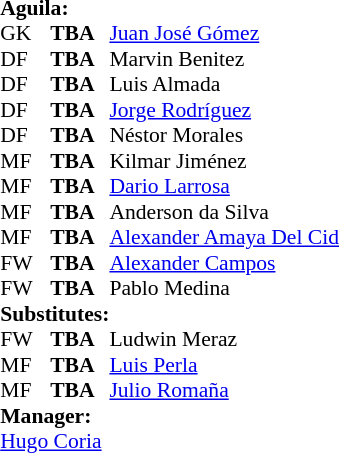<table style="font-size: 90%" cellspacing="0" cellpadding="0" align=right>
<tr>
<td colspan="4"><strong>Aguila:</strong></td>
</tr>
<tr>
<th width="25"></th>
<th width="25"></th>
</tr>
<tr>
<td>GK</td>
<td><strong>TBA</strong></td>
<td> <a href='#'>Juan José Gómez</a></td>
</tr>
<tr>
<td>DF</td>
<td><strong>TBA</strong></td>
<td> Marvin Benitez</td>
</tr>
<tr>
<td>DF</td>
<td><strong>TBA</strong></td>
<td> Luis Almada </td>
</tr>
<tr>
<td>DF</td>
<td><strong>TBA</strong></td>
<td> <a href='#'>Jorge Rodríguez</a></td>
</tr>
<tr>
<td>DF</td>
<td><strong>TBA</strong></td>
<td> Néstor  Morales</td>
<td></td>
</tr>
<tr>
<td>MF</td>
<td><strong>TBA</strong></td>
<td> Kilmar Jiménez</td>
</tr>
<tr>
<td>MF</td>
<td><strong>TBA</strong></td>
<td> <a href='#'>Dario Larrosa</a></td>
</tr>
<tr>
<td>MF</td>
<td><strong>TBA</strong></td>
<td> Anderson da Silva</td>
<td> </td>
</tr>
<tr>
<td>MF</td>
<td><strong>TBA</strong></td>
<td> <a href='#'>Alexander Amaya Del Cid</a> </td>
</tr>
<tr>
<td>FW</td>
<td><strong>TBA</strong></td>
<td> <a href='#'>Alexander Campos</a></td>
</tr>
<tr>
<td>FW</td>
<td><strong>TBA</strong></td>
<td> Pablo Medina</td>
<td></td>
</tr>
<tr>
<td colspan=2><strong>Substitutes:</strong></td>
</tr>
<tr>
<td>FW</td>
<td><strong>TBA</strong></td>
<td> Ludwin Meraz</td>
<td></td>
</tr>
<tr>
<td>MF</td>
<td><strong>TBA</strong></td>
<td> <a href='#'>Luis Perla</a></td>
<td></td>
</tr>
<tr>
<td>MF</td>
<td><strong>TBA</strong></td>
<td> <a href='#'>Julio Romaña</a></td>
<td></td>
</tr>
<tr>
<td colspan=3><strong>Manager:</strong></td>
</tr>
<tr>
<td colspan=4> <a href='#'>Hugo Coria</a></td>
</tr>
</table>
